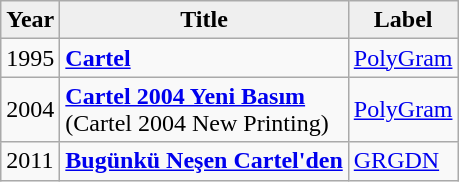<table class="wikitable">
<tr>
<th style="background:#efefef;">Year</th>
<th style="background:#efefef;">Title</th>
<th style="background:#efefef;">Label</th>
</tr>
<tr>
<td>1995</td>
<td><strong><a href='#'>Cartel</a></strong> <br></td>
<td><a href='#'>PolyGram</a></td>
</tr>
<tr>
<td>2004</td>
<td><strong><a href='#'>Cartel 2004 Yeni Basım</a></strong> <br>(Cartel 2004 New Printing)</td>
<td><a href='#'>PolyGram</a></td>
</tr>
<tr>
<td>2011</td>
<td><strong><a href='#'>Bugünkü Neşen Cartel'den</a></strong> <br></td>
<td><a href='#'>GRGDN</a></td>
</tr>
</table>
